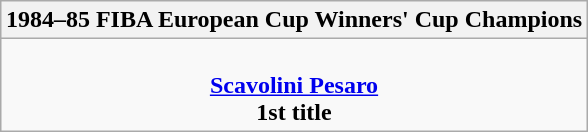<table class=wikitable style="text-align:center; margin:auto">
<tr>
<th>1984–85 FIBA European Cup Winners' Cup Champions</th>
</tr>
<tr>
<td><br> <strong><a href='#'>Scavolini Pesaro</a></strong> <br> <strong>1st title</strong></td>
</tr>
</table>
